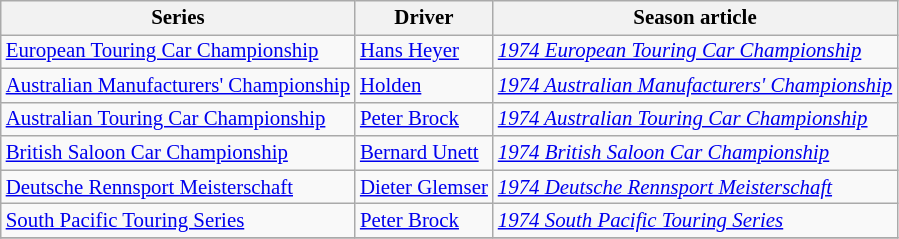<table class="wikitable" style="font-size: 87%;">
<tr>
<th>Series</th>
<th>Driver</th>
<th>Season article</th>
</tr>
<tr>
<td><a href='#'>European Touring Car Championship</a></td>
<td> <a href='#'>Hans Heyer</a></td>
<td><em><a href='#'>1974 European Touring Car Championship</a></em></td>
</tr>
<tr>
<td><a href='#'>Australian Manufacturers' Championship</a></td>
<td> <a href='#'>Holden</a></td>
<td><em><a href='#'>1974 Australian Manufacturers' Championship</a></em></td>
</tr>
<tr>
<td><a href='#'>Australian Touring Car Championship</a></td>
<td> <a href='#'>Peter Brock</a></td>
<td><em><a href='#'>1974 Australian Touring Car Championship</a></em></td>
</tr>
<tr>
<td><a href='#'>British Saloon Car Championship</a></td>
<td> <a href='#'>Bernard Unett</a></td>
<td><em><a href='#'>1974 British Saloon Car Championship</a></em></td>
</tr>
<tr>
<td><a href='#'>Deutsche Rennsport Meisterschaft</a></td>
<td> <a href='#'>Dieter Glemser</a></td>
<td><em><a href='#'>1974 Deutsche Rennsport Meisterschaft</a></em></td>
</tr>
<tr>
<td><a href='#'>South Pacific Touring Series</a></td>
<td> <a href='#'>Peter Brock</a></td>
<td><em><a href='#'>1974 South Pacific Touring Series</a></em></td>
</tr>
<tr>
</tr>
</table>
